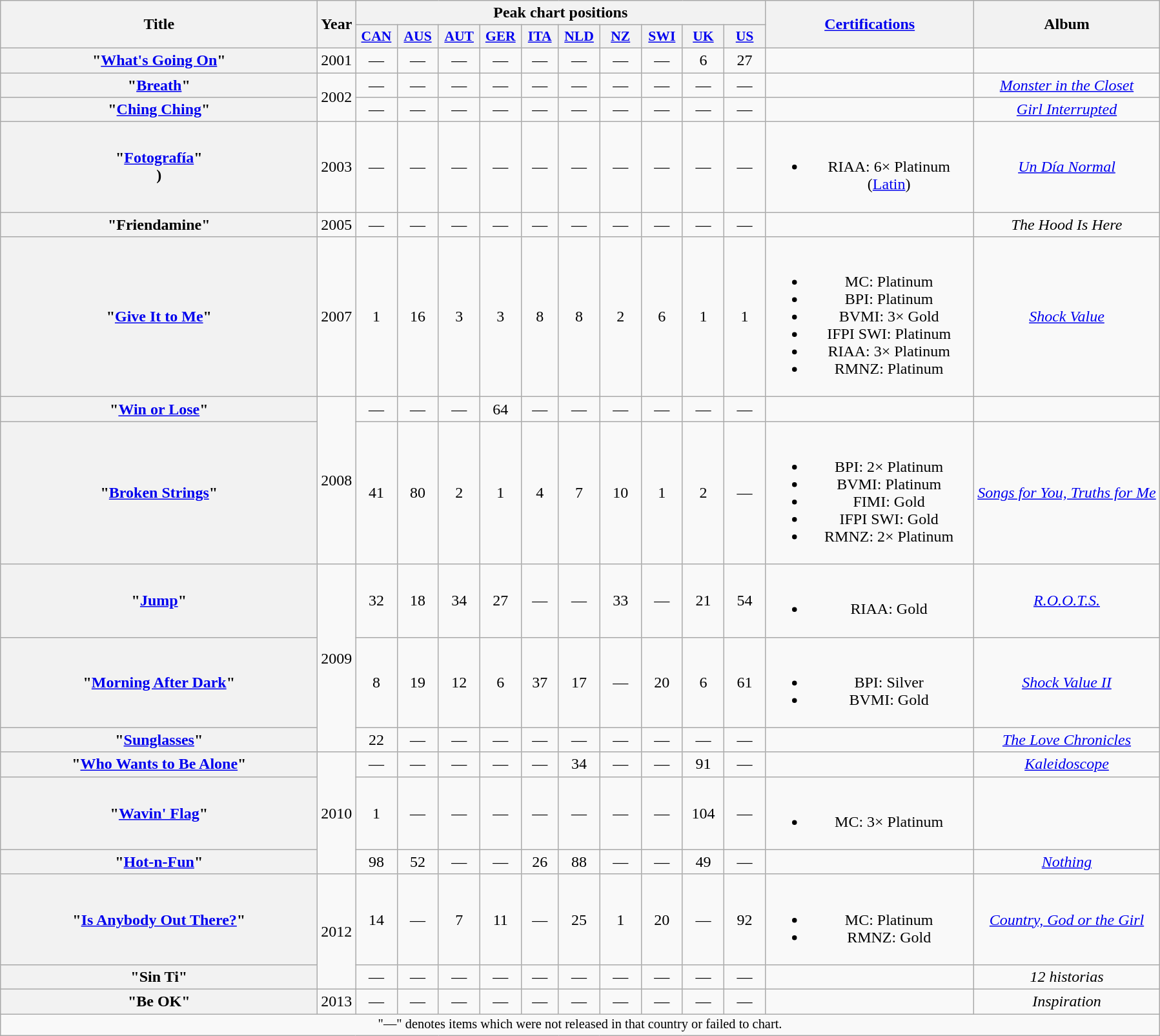<table class="wikitable plainrowheaders" style="text-align:center;">
<tr>
<th scope="col" rowspan="2" style="width:20em;">Title</th>
<th scope="col" rowspan="2">Year</th>
<th scope="col" colspan="10">Peak chart positions</th>
<th scope="col" rowspan="2" style="width:13em;"><a href='#'>Certifications</a></th>
<th scope="col" rowspan="2">Album</th>
</tr>
<tr>
<th scope="col" style="width:2.5em; font-size:90%;"><a href='#'>CAN</a><br></th>
<th scope="col" style="width:2.5em; font-size:90%;"><a href='#'>AUS</a><br></th>
<th scope="col" style="width:2.5em; font-size:90%;"><a href='#'>AUT</a><br></th>
<th scope="col" style="width:2.5em; font-size:90%;"><a href='#'>GER</a><br></th>
<th scope="col" style="width:2.2em; font-size:90%;"><a href='#'>ITA</a><br></th>
<th scope="col" style="width:2.5em; font-size:90%;"><a href='#'>NLD</a><br></th>
<th scope="col" style="width:2.5em; font-size:90%;"><a href='#'>NZ</a><br></th>
<th scope="col" style="width:2.5em; font-size:90%;"><a href='#'>SWI</a><br></th>
<th scope="col" style="width:2.5em; font-size:90%;"><a href='#'>UK</a> <br></th>
<th scope="col" style="width:2.5em; font-size:90%;"><a href='#'>US</a><br></th>
</tr>
<tr>
<th scope="row">"<a href='#'>What's Going On</a>" <br> </th>
<td>2001</td>
<td>—</td>
<td>—</td>
<td>—</td>
<td>—</td>
<td>—</td>
<td>—</td>
<td>—</td>
<td>—</td>
<td>6</td>
<td>27</td>
<td></td>
<td></td>
</tr>
<tr>
<th scope="row">"<a href='#'>Breath</a>" <br> </th>
<td rowspan="2">2002</td>
<td>—</td>
<td>—</td>
<td>—</td>
<td>—</td>
<td>—</td>
<td>—</td>
<td>—</td>
<td>—</td>
<td>—</td>
<td>—</td>
<td></td>
<td><em><a href='#'>Monster in the Closet</a></em></td>
</tr>
<tr>
<th scope="row">"<a href='#'>Ching Ching</a>" <br> </th>
<td>—</td>
<td>—</td>
<td>—</td>
<td>—</td>
<td>—</td>
<td>—</td>
<td>—</td>
<td>—</td>
<td>—</td>
<td>—</td>
<td></td>
<td><em><a href='#'>Girl Interrupted</a></em></td>
</tr>
<tr>
<th scope="row">"<a href='#'>Fotografía</a>"<br>)</th>
<td>2003</td>
<td>—</td>
<td>—</td>
<td>—</td>
<td>—</td>
<td>—</td>
<td>—</td>
<td>—</td>
<td>—</td>
<td>—</td>
<td>—</td>
<td><br><ul><li>RIAA: 6× Platinum (<a href='#'>Latin</a>)</li></ul></td>
<td><em><a href='#'>Un Día Normal</a></em></td>
</tr>
<tr>
<th scope="row">"Friendamine" <br> </th>
<td rowspan="1">2005</td>
<td>—</td>
<td>—</td>
<td>—</td>
<td>—</td>
<td>—</td>
<td>—</td>
<td>—</td>
<td>—</td>
<td>—</td>
<td>—</td>
<td></td>
<td><em>The Hood Is Here</em></td>
</tr>
<tr>
<th scope="row">"<a href='#'>Give It to Me</a>" <br> </th>
<td>2007</td>
<td>1</td>
<td>16</td>
<td>3</td>
<td>3</td>
<td>8</td>
<td>8</td>
<td>2</td>
<td>6</td>
<td>1</td>
<td>1</td>
<td><br><ul><li>MC: Platinum</li><li>BPI: Platinum</li><li>BVMI: 3× Gold</li><li>IFPI SWI: Platinum</li><li>RIAA: 3× Platinum</li><li>RMNZ: Platinum</li></ul></td>
<td><em><a href='#'>Shock Value</a></em></td>
</tr>
<tr>
<th scope="row">"<a href='#'>Win or Lose</a>" <br> </th>
<td rowspan="2">2008</td>
<td>—</td>
<td>—</td>
<td>—</td>
<td>64</td>
<td>—</td>
<td>—</td>
<td>—</td>
<td>—</td>
<td>—</td>
<td>—</td>
<td></td>
<td></td>
</tr>
<tr>
<th scope="row">"<a href='#'>Broken Strings</a>" <br> </th>
<td>41</td>
<td>80</td>
<td>2</td>
<td>1</td>
<td>4</td>
<td>7</td>
<td>10</td>
<td>1</td>
<td>2</td>
<td>—</td>
<td><br><ul><li>BPI: 2× Platinum</li><li>BVMI: Platinum</li><li>FIMI: Gold</li><li>IFPI SWI: Gold</li><li>RMNZ: 2× Platinum</li></ul></td>
<td><em><a href='#'>Songs for You, Truths for Me</a></em></td>
</tr>
<tr>
<th scope="row">"<a href='#'>Jump</a>" <br> </th>
<td rowspan="3">2009</td>
<td>32</td>
<td>18</td>
<td>34</td>
<td>27</td>
<td>—</td>
<td>—</td>
<td>33</td>
<td>—</td>
<td>21</td>
<td>54</td>
<td><br><ul><li>RIAA: Gold</li></ul></td>
<td><em><a href='#'>R.O.O.T.S.</a></em></td>
</tr>
<tr>
<th scope="row">"<a href='#'>Morning After Dark</a>" <br></th>
<td>8</td>
<td>19</td>
<td>12</td>
<td>6</td>
<td>37</td>
<td>17</td>
<td>—</td>
<td>20</td>
<td>6</td>
<td>61</td>
<td><br><ul><li>BPI: Silver</li><li>BVMI: Gold</li></ul></td>
<td><em><a href='#'>Shock Value II</a></em></td>
</tr>
<tr>
<th scope="row">"<a href='#'>Sunglasses</a>" <br></th>
<td>22</td>
<td>—</td>
<td>—</td>
<td>—</td>
<td>—</td>
<td>—</td>
<td>—</td>
<td>—</td>
<td>—</td>
<td>—</td>
<td></td>
<td><em><a href='#'>The Love Chronicles</a></em></td>
</tr>
<tr>
<th scope="row">"<a href='#'>Who Wants to Be Alone</a>" <br> </th>
<td rowspan="3">2010</td>
<td>—</td>
<td>—</td>
<td>—</td>
<td>—</td>
<td>—</td>
<td>34</td>
<td>—</td>
<td>—</td>
<td>91</td>
<td>—</td>
<td></td>
<td><em><a href='#'>Kaleidoscope</a></em></td>
</tr>
<tr>
<th scope="row">"<a href='#'>Wavin' Flag</a>" <br> </th>
<td>1</td>
<td>—</td>
<td>—</td>
<td>—</td>
<td>—</td>
<td>—</td>
<td>—</td>
<td>—</td>
<td>104</td>
<td>—</td>
<td><br><ul><li>MC: 3× Platinum</li></ul></td>
<td></td>
</tr>
<tr>
<th scope="row">"<a href='#'>Hot-n-Fun</a>" <br> </th>
<td>98</td>
<td>52</td>
<td>—</td>
<td>—</td>
<td>26</td>
<td>88</td>
<td>—</td>
<td>—</td>
<td>49</td>
<td>—</td>
<td></td>
<td><em><a href='#'>Nothing</a></em></td>
</tr>
<tr>
<th scope="row">"<a href='#'>Is Anybody Out There?</a>" <br> </th>
<td rowspan="2">2012</td>
<td>14</td>
<td>—</td>
<td>7</td>
<td>11</td>
<td>—</td>
<td>25</td>
<td>1</td>
<td>20</td>
<td>—</td>
<td>92</td>
<td><br><ul><li>MC: Platinum</li><li>RMNZ: Gold</li></ul></td>
<td><em><a href='#'>Country, God or the Girl</a></em></td>
</tr>
<tr>
<th scope="row">"Sin Ti"<br> </th>
<td>—</td>
<td>—</td>
<td>—</td>
<td>—</td>
<td>—</td>
<td>—</td>
<td>—</td>
<td>—</td>
<td>—</td>
<td>—</td>
<td></td>
<td><em>12 historias</em></td>
</tr>
<tr>
<th scope="row">"Be OK"<br> </th>
<td>2013</td>
<td>—</td>
<td>—</td>
<td>—</td>
<td>—</td>
<td>—</td>
<td>—</td>
<td>—</td>
<td>—</td>
<td>—</td>
<td>—</td>
<td></td>
<td><em>Inspiration</em></td>
</tr>
<tr>
<td colspan="15" style="font-size:85%">"—" denotes items which were not released in that country or failed to chart.</td>
</tr>
</table>
